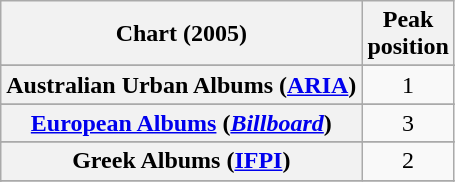<table class="wikitable sortable plainrowheaders" style="text-align:center">
<tr>
<th scope="col">Chart (2005)</th>
<th scope="col">Peak<br>position</th>
</tr>
<tr>
</tr>
<tr>
<th scope="row">Australian Urban Albums (<a href='#'>ARIA</a>)</th>
<td>1</td>
</tr>
<tr>
</tr>
<tr>
</tr>
<tr>
</tr>
<tr>
</tr>
<tr>
</tr>
<tr>
</tr>
<tr>
<th scope="row"><a href='#'>European Albums</a> (<em><a href='#'>Billboard</a></em>)</th>
<td align="center">3</td>
</tr>
<tr>
</tr>
<tr>
</tr>
<tr>
</tr>
<tr>
<th scope="row">Greek Albums (<a href='#'>IFPI</a>)</th>
<td style="text-align:center;">2</td>
</tr>
<tr>
</tr>
<tr>
</tr>
<tr>
</tr>
<tr>
</tr>
<tr>
</tr>
<tr>
</tr>
<tr>
</tr>
<tr>
</tr>
<tr>
</tr>
<tr>
</tr>
<tr>
</tr>
<tr>
</tr>
<tr>
</tr>
<tr>
</tr>
<tr>
</tr>
</table>
